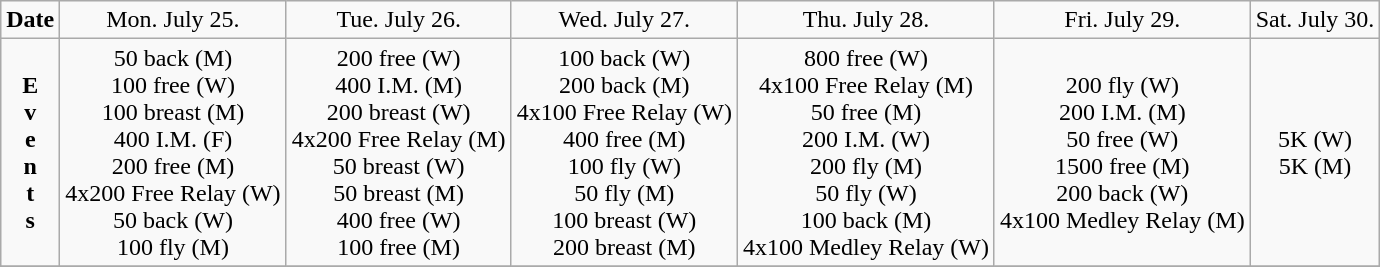<table class=wikitable style="text-align:center">
<tr>
<td><strong>Date</strong></td>
<td>Mon. July 25.</td>
<td>Tue. July 26.</td>
<td>Wed. July 27.</td>
<td>Thu. July 28.</td>
<td>Fri. July 29.</td>
<td>Sat. July 30.</td>
</tr>
<tr>
<td><strong>E<br>v<br>e<br>n<br>t<br>s</strong></td>
<td>50 back (M) <br> 100 free (W) <br> 100 breast (M) <br> 400 I.M. (F) <br> 200 free (M) <br> 4x200 Free Relay (W) <br> 50 back (W) <br> 100 fly (M)</td>
<td>200 free (W) <br> 400 I.M. (M) <br> 200 breast (W) <br> 4x200 Free Relay (M) <br> 50 breast (W) <br> 50 breast (M) <br> 400 free (W) <br> 100 free (M)</td>
<td>100 back (W) <br> 200 back (M) <br> 4x100 Free Relay (W) <br> 400 free (M) <br> 100 fly (W) <br> 50 fly (M) <br> 100 breast (W) <br> 200 breast (M)</td>
<td>800 free (W) <br> 4x100 Free Relay (M) <br> 50 free (M) <br> 200 I.M. (W) <br> 200 fly (M) <br> 50 fly (W) <br> 100 back (M) <br> 4x100 Medley Relay (W)</td>
<td>200 fly (W) <br> 200 I.M. (M) <br> 50 free (W) <br> 1500 free (M) <br> 200 back (W) <br> 4x100 Medley Relay (M)</td>
<td>5K (W) <br> 5K (M)</td>
</tr>
<tr>
</tr>
</table>
